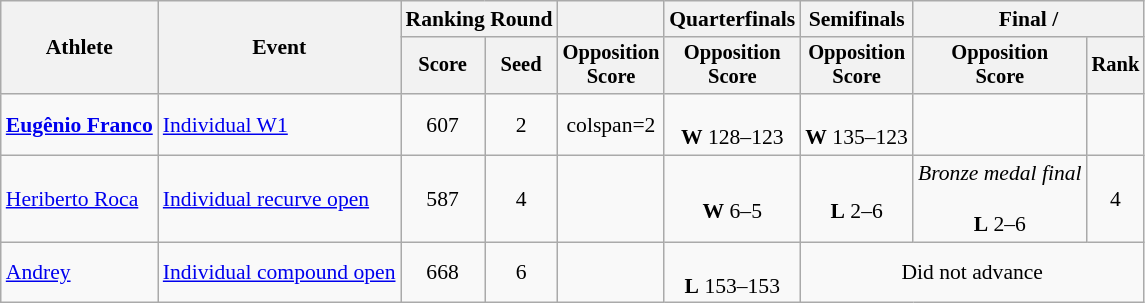<table class=wikitable style=font-size:90%;text-align:center>
<tr>
<th rowspan=2>Athlete</th>
<th rowspan=2>Event</th>
<th colspan=2>Ranking Round</th>
<th></th>
<th>Quarterfinals</th>
<th>Semifinals</th>
<th colspan=2>Final / </th>
</tr>
<tr style=font-size:95%>
<th>Score</th>
<th>Seed</th>
<th>Opposition<br>Score</th>
<th>Opposition<br>Score</th>
<th>Opposition<br>Score</th>
<th>Opposition<br>Score</th>
<th>Rank</th>
</tr>
<tr>
<td align=left><strong><a href='#'>Eugênio Franco</a></strong></td>
<td align=left><a href='#'>Individual W1</a></td>
<td>607</td>
<td>2</td>
<td>colspan=2 </td>
<td><br><strong>W</strong> 128–123</td>
<td><br><strong>W</strong> 135–123</td>
<td></td>
</tr>
<tr>
<td align=left><a href='#'>Heriberto Roca</a></td>
<td align=left><a href='#'>Individual recurve open</a></td>
<td>587</td>
<td>4</td>
<td></td>
<td><br><strong>W</strong> 6–5</td>
<td><br><strong>L</strong> 2–6</td>
<td><em>Bronze medal final</em><br><br><strong>L</strong> 2–6</td>
<td>4</td>
</tr>
<tr>
<td align=left><a href='#'>Andrey </a></td>
<td align=left><a href='#'>Individual compound open</a></td>
<td>668</td>
<td>6</td>
<td><br></td>
<td><br><strong>L</strong> 153–153</td>
<td colspan=3>Did not advance</td>
</tr>
</table>
